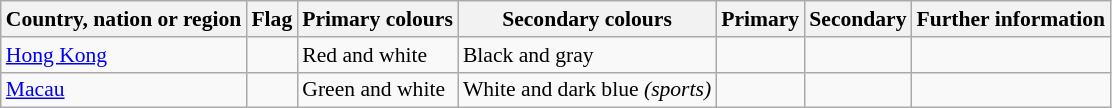<table class="wikitable sortable mw-collapsible mw-collapsed" style="font-size:90%">
<tr>
<th>Country, nation or region</th>
<th>Flag</th>
<th>Primary colours</th>
<th>Secondary colours</th>
<th>Primary</th>
<th>Secondary</th>
<th>Further information</th>
</tr>
<tr>
<td><a href='#'>Hong Kong</a></td>
<td style="text-align:center"></td>
<td>Red and white</td>
<td>Black and gray</td>
<td></td>
<td></td>
<td></td>
</tr>
<tr>
<td><a href='#'>Macau</a></td>
<td style="text-align:center"></td>
<td>Green and white</td>
<td>White and dark blue <em>(sports)</em></td>
<td></td>
<td></td>
<td></td>
</tr>
</table>
